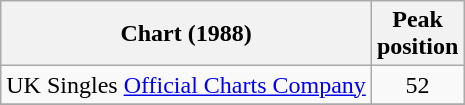<table class="wikitable sortable">
<tr>
<th>Chart (1988)</th>
<th align="center">Peak<br>position</th>
</tr>
<tr 2>
<td>UK Singles <a href='#'>Official Charts Company</a></td>
<td align="center">52</td>
</tr>
<tr>
</tr>
</table>
